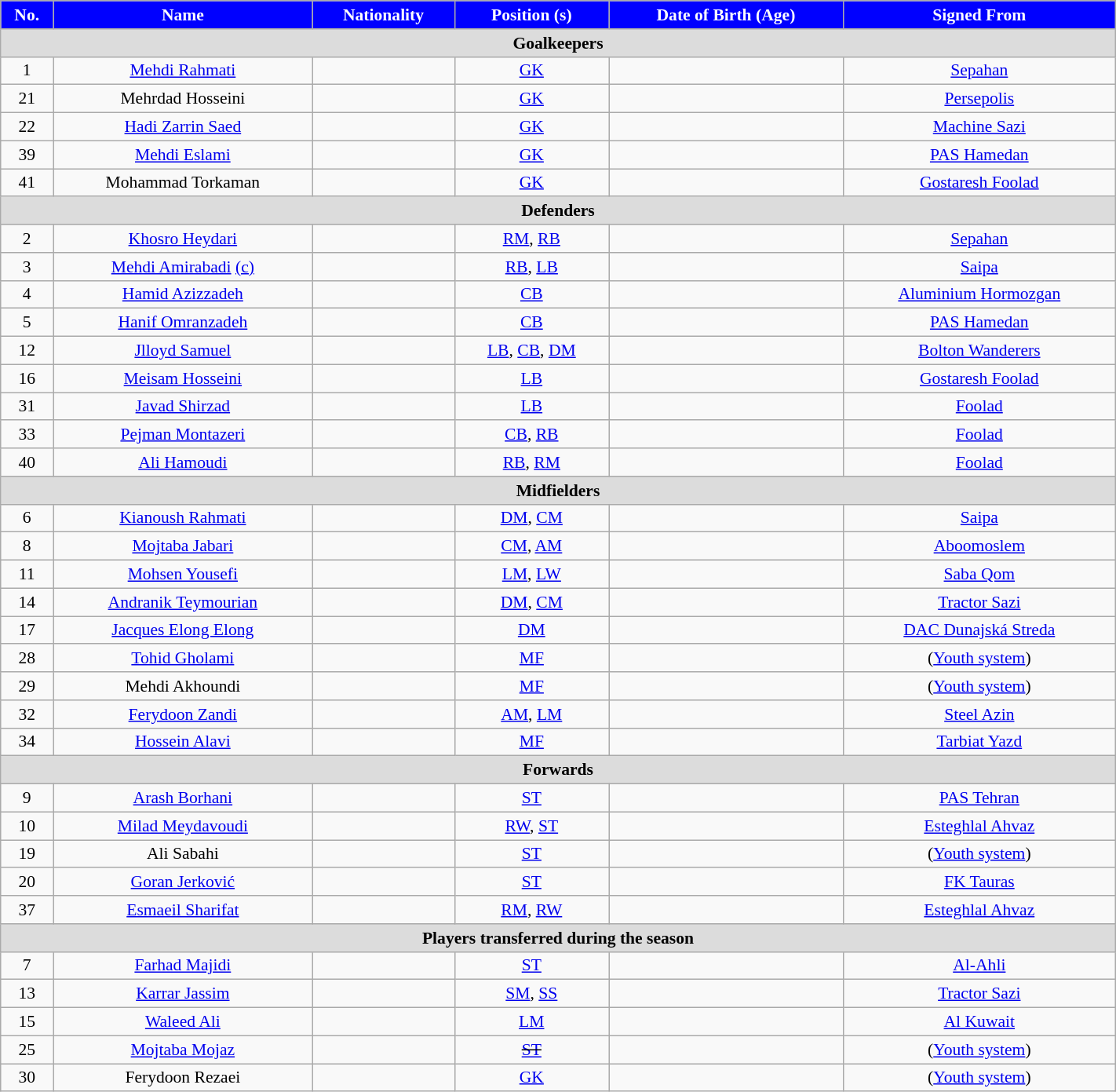<table class="wikitable" style="text-align: center; font-size:90%" width=75%>
<tr>
<th style="background: #0000ff; color:white" align=right>No.</th>
<th style="background: #0000ff; color:white" align=right>Name</th>
<th style="background: #0000ff; color:white" align=right>Nationality</th>
<th style="background: #0000ff; color:white" align=right>Position (s)</th>
<th style="background: #0000ff; color:white" align=right>Date of Birth (Age)</th>
<th style="background: #0000ff; color:white" align=right>Signed From</th>
</tr>
<tr>
<th colspan=6 style="background: #DCDCDC" align=right>Goalkeepers</th>
</tr>
<tr>
<td>1</td>
<td><a href='#'>Mehdi Rahmati</a></td>
<td></td>
<td><a href='#'>GK</a></td>
<td></td>
<td> <a href='#'>Sepahan</a></td>
</tr>
<tr>
<td>21</td>
<td>Mehrdad Hosseini</td>
<td></td>
<td><a href='#'>GK</a></td>
<td></td>
<td> <a href='#'>Persepolis</a></td>
</tr>
<tr>
<td>22</td>
<td><a href='#'>Hadi Zarrin Saed</a></td>
<td></td>
<td><a href='#'>GK</a></td>
<td></td>
<td> <a href='#'>Machine Sazi</a></td>
</tr>
<tr>
<td>39</td>
<td><a href='#'>Mehdi Eslami</a></td>
<td></td>
<td><a href='#'>GK</a></td>
<td></td>
<td> <a href='#'>PAS Hamedan</a></td>
</tr>
<tr>
<td>41</td>
<td>Mohammad Torkaman</td>
<td></td>
<td><a href='#'>GK</a></td>
<td></td>
<td> <a href='#'>Gostaresh Foolad</a></td>
</tr>
<tr>
<th colspan=6 style="background: #DCDCDC" align=right>Defenders</th>
</tr>
<tr>
<td>2</td>
<td><a href='#'>Khosro Heydari</a></td>
<td></td>
<td><a href='#'>RM</a>, <a href='#'>RB</a></td>
<td></td>
<td> <a href='#'>Sepahan</a></td>
</tr>
<tr>
<td>3</td>
<td><a href='#'>Mehdi Amirabadi</a> <a href='#'>(c)</a></td>
<td></td>
<td><a href='#'>RB</a>, <a href='#'>LB</a></td>
<td></td>
<td> <a href='#'>Saipa</a></td>
</tr>
<tr>
<td>4</td>
<td><a href='#'>Hamid Azizzadeh</a></td>
<td></td>
<td><a href='#'>CB</a></td>
<td></td>
<td> <a href='#'>Aluminium Hormozgan</a></td>
</tr>
<tr>
<td>5</td>
<td><a href='#'>Hanif Omranzadeh</a></td>
<td></td>
<td><a href='#'>CB</a></td>
<td></td>
<td> <a href='#'>PAS Hamedan</a></td>
</tr>
<tr>
<td>12</td>
<td><a href='#'>Jlloyd Samuel</a></td>
<td></td>
<td><a href='#'>LB</a>, <a href='#'>CB</a>, <a href='#'>DM</a></td>
<td></td>
<td> <a href='#'>Bolton Wanderers</a></td>
</tr>
<tr>
<td>16</td>
<td><a href='#'>Meisam Hosseini</a></td>
<td></td>
<td><a href='#'>LB</a></td>
<td></td>
<td> <a href='#'>Gostaresh Foolad</a></td>
</tr>
<tr>
<td>31</td>
<td><a href='#'>Javad Shirzad</a></td>
<td></td>
<td><a href='#'>LB</a></td>
<td></td>
<td> <a href='#'>Foolad</a></td>
</tr>
<tr>
<td>33</td>
<td><a href='#'>Pejman Montazeri</a></td>
<td></td>
<td><a href='#'>CB</a>, <a href='#'>RB</a></td>
<td></td>
<td> <a href='#'>Foolad</a></td>
</tr>
<tr>
<td>40</td>
<td><a href='#'>Ali Hamoudi</a></td>
<td></td>
<td><a href='#'>RB</a>, <a href='#'>RM</a></td>
<td></td>
<td> <a href='#'>Foolad</a></td>
</tr>
<tr>
<th colspan=6 style="background: #DCDCDC" align=right>Midfielders</th>
</tr>
<tr>
<td>6</td>
<td><a href='#'>Kianoush Rahmati</a></td>
<td></td>
<td><a href='#'>DM</a>, <a href='#'>CM</a></td>
<td></td>
<td> <a href='#'>Saipa</a></td>
</tr>
<tr>
<td>8</td>
<td><a href='#'>Mojtaba Jabari</a></td>
<td></td>
<td><a href='#'>CM</a>, <a href='#'>AM</a></td>
<td></td>
<td> <a href='#'>Aboomoslem</a></td>
</tr>
<tr>
<td>11</td>
<td><a href='#'>Mohsen Yousefi</a></td>
<td></td>
<td><a href='#'>LM</a>, <a href='#'>LW</a></td>
<td></td>
<td> <a href='#'>Saba Qom</a></td>
</tr>
<tr>
<td>14</td>
<td><a href='#'>Andranik Teymourian</a></td>
<td></td>
<td><a href='#'>DM</a>, <a href='#'>CM</a></td>
<td></td>
<td> <a href='#'>Tractor Sazi</a></td>
</tr>
<tr>
<td>17</td>
<td><a href='#'>Jacques Elong Elong</a></td>
<td></td>
<td><a href='#'>DM</a></td>
<td></td>
<td> <a href='#'>DAC Dunajská Streda</a></td>
</tr>
<tr>
<td>28</td>
<td><a href='#'>Tohid Gholami</a></td>
<td></td>
<td><a href='#'>MF</a></td>
<td></td>
<td>(<a href='#'>Youth system</a>)</td>
</tr>
<tr>
<td>29</td>
<td>Mehdi Akhoundi</td>
<td></td>
<td><a href='#'>MF</a></td>
<td></td>
<td>(<a href='#'>Youth system</a>)</td>
</tr>
<tr>
<td>32</td>
<td><a href='#'>Ferydoon Zandi</a></td>
<td></td>
<td><a href='#'>AM</a>, <a href='#'>LM</a></td>
<td></td>
<td> <a href='#'>Steel Azin</a></td>
</tr>
<tr>
<td>34</td>
<td><a href='#'>Hossein Alavi</a></td>
<td></td>
<td><a href='#'>MF</a></td>
<td></td>
<td> <a href='#'>Tarbiat Yazd</a></td>
</tr>
<tr>
<th colspan=11 style="background: #DCDCDC" align=right>Forwards</th>
</tr>
<tr>
<td>9</td>
<td><a href='#'>Arash Borhani</a></td>
<td></td>
<td><a href='#'>ST</a></td>
<td></td>
<td> <a href='#'>PAS Tehran</a></td>
</tr>
<tr>
<td>10</td>
<td><a href='#'>Milad Meydavoudi</a></td>
<td></td>
<td><a href='#'>RW</a>, <a href='#'>ST</a></td>
<td></td>
<td> <a href='#'>Esteghlal Ahvaz</a></td>
</tr>
<tr>
<td>19</td>
<td>Ali Sabahi</td>
<td></td>
<td><a href='#'>ST</a></td>
<td></td>
<td>(<a href='#'>Youth system</a>)</td>
</tr>
<tr>
<td>20</td>
<td><a href='#'>Goran Jerković</a></td>
<td></td>
<td><a href='#'>ST</a></td>
<td></td>
<td> <a href='#'>FK Tauras</a></td>
</tr>
<tr>
<td>37</td>
<td><a href='#'>Esmaeil Sharifat</a></td>
<td></td>
<td><a href='#'>RM</a>, <a href='#'>RW</a></td>
<td></td>
<td> <a href='#'>Esteghlal Ahvaz</a></td>
</tr>
<tr>
<th colspan=10 style="background:#dcdcdc; text-align:center;">Players transferred during the season</th>
</tr>
<tr>
<td>7</td>
<td><a href='#'>Farhad Majidi</a></td>
<td></td>
<td><a href='#'>ST</a></td>
<td></td>
<td> <a href='#'>Al-Ahli</a></td>
</tr>
<tr>
<td>13</td>
<td><a href='#'>Karrar Jassim</a></td>
<td></td>
<td><a href='#'>SM</a>, <a href='#'>SS</a></td>
<td></td>
<td> <a href='#'>Tractor Sazi</a></td>
</tr>
<tr>
<td>15</td>
<td><a href='#'>Waleed Ali</a></td>
<td></td>
<td><a href='#'>LM</a></td>
<td></td>
<td> <a href='#'>Al Kuwait</a></td>
</tr>
<tr>
<td>25</td>
<td><a href='#'>Mojtaba Mojaz</a></td>
<td></td>
<td><s><a href='#'>ST</a></s></td>
<td><s></s></td>
<td>(<a href='#'>Youth system</a>)</td>
</tr>
<tr>
<td>30</td>
<td>Ferydoon Rezaei</td>
<td></td>
<td><a href='#'>GK</a></td>
<td></td>
<td>(<a href='#'>Youth system</a>)</td>
</tr>
</table>
